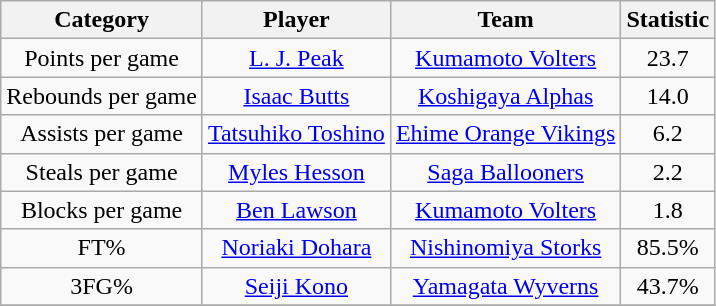<table class="wikitable" style="text-align:center">
<tr>
<th>Category</th>
<th>Player</th>
<th>Team</th>
<th>Statistic</th>
</tr>
<tr>
<td>Points per game</td>
<td> <a href='#'>L. J. Peak</a></td>
<td><a href='#'>Kumamoto Volters</a></td>
<td>23.7</td>
</tr>
<tr>
<td>Rebounds per game</td>
<td> <a href='#'>Isaac Butts</a></td>
<td><a href='#'>Koshigaya Alphas</a></td>
<td>14.0</td>
</tr>
<tr>
<td>Assists per game</td>
<td> <a href='#'>Tatsuhiko Toshino</a></td>
<td><a href='#'>Ehime Orange Vikings</a></td>
<td>6.2</td>
</tr>
<tr>
<td>Steals per game</td>
<td> <a href='#'>Myles Hesson</a></td>
<td><a href='#'>Saga Ballooners</a></td>
<td>2.2</td>
</tr>
<tr>
<td>Blocks per game</td>
<td> <a href='#'>Ben Lawson</a></td>
<td><a href='#'>Kumamoto Volters</a></td>
<td>1.8</td>
</tr>
<tr>
<td>FT%</td>
<td> <a href='#'>Noriaki Dohara</a></td>
<td><a href='#'>Nishinomiya Storks</a></td>
<td>85.5%</td>
</tr>
<tr>
<td>3FG%</td>
<td> <a href='#'>Seiji Kono</a></td>
<td><a href='#'>Yamagata Wyverns</a></td>
<td>43.7%</td>
</tr>
<tr>
</tr>
</table>
